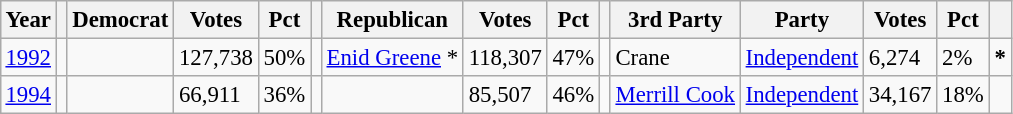<table class="wikitable" style="margin:0.5em ; font-size:95%">
<tr>
<th>Year</th>
<th></th>
<th>Democrat</th>
<th>Votes</th>
<th>Pct</th>
<th></th>
<th>Republican</th>
<th>Votes</th>
<th>Pct</th>
<th></th>
<th>3rd Party</th>
<th>Party</th>
<th>Votes</th>
<th>Pct</th>
<th></th>
</tr>
<tr>
<td><a href='#'>1992</a></td>
<td></td>
<td></td>
<td>127,738</td>
<td>50%</td>
<td></td>
<td><a href='#'>Enid Greene</a> *</td>
<td>118,307</td>
<td>47%</td>
<td></td>
<td> Crane</td>
<td><a href='#'>Independent</a></td>
<td>6,274</td>
<td>2%</td>
<td><strong>*</strong></td>
</tr>
<tr>
<td><a href='#'>1994</a></td>
<td></td>
<td></td>
<td>66,911</td>
<td>36%</td>
<td></td>
<td></td>
<td>85,507</td>
<td>46%</td>
<td></td>
<td><a href='#'>Merrill Cook</a></td>
<td><a href='#'>Independent</a></td>
<td>34,167</td>
<td>18%</td>
<td></td>
</tr>
</table>
